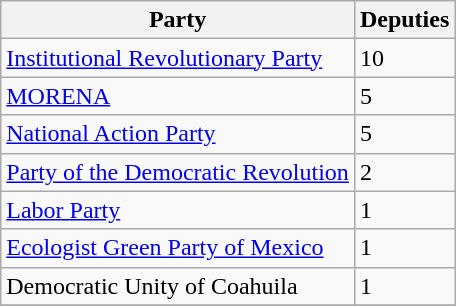<table class="wikitable">
<tr>
<th>Party</th>
<th>Deputies</th>
</tr>
<tr>
<td><a href='#'>Institutional Revolutionary Party</a></td>
<td>10</td>
</tr>
<tr>
<td><a href='#'>MORENA</a></td>
<td>5</td>
</tr>
<tr>
<td><a href='#'>National Action Party</a></td>
<td>5</td>
</tr>
<tr>
<td><a href='#'>Party of the Democratic Revolution</a></td>
<td>2</td>
</tr>
<tr>
<td><a href='#'>Labor Party</a></td>
<td>1</td>
</tr>
<tr>
<td><a href='#'>Ecologist Green Party of Mexico</a></td>
<td>1</td>
</tr>
<tr>
<td>Democratic Unity of Coahuila</td>
<td>1</td>
</tr>
<tr>
</tr>
</table>
